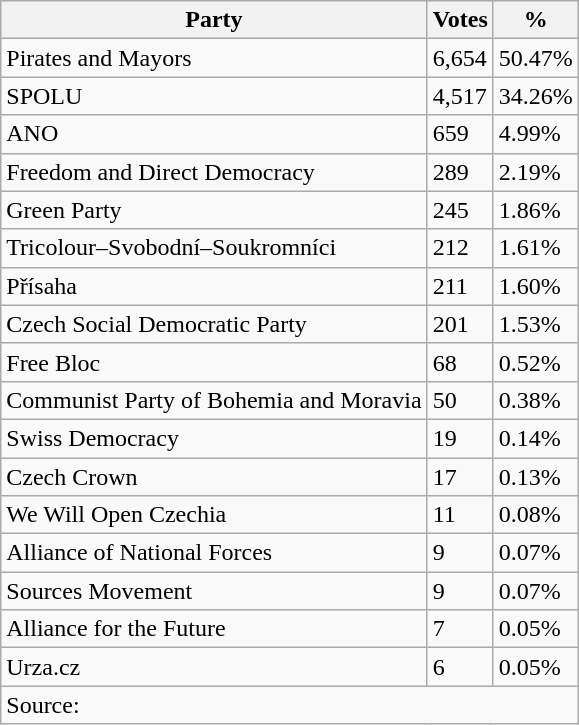<table class="wikitable">
<tr>
<th>Party</th>
<th>Votes</th>
<th>%</th>
</tr>
<tr>
<td>Pirates and Mayors</td>
<td>6,654</td>
<td>50.47%</td>
</tr>
<tr>
<td>SPOLU</td>
<td>4,517</td>
<td>34.26%</td>
</tr>
<tr>
<td>ANO</td>
<td>659</td>
<td>4.99%</td>
</tr>
<tr>
<td>Freedom and Direct Democracy</td>
<td>289</td>
<td>2.19%</td>
</tr>
<tr>
<td>Green Party</td>
<td>245</td>
<td>1.86%</td>
</tr>
<tr>
<td>Tricolour–Svobodní–Soukromníci</td>
<td>212</td>
<td>1.61%</td>
</tr>
<tr>
<td>Přísaha</td>
<td>211</td>
<td>1.60%</td>
</tr>
<tr>
<td>Czech Social Democratic Party</td>
<td>201</td>
<td>1.53%</td>
</tr>
<tr>
<td>Free Bloc</td>
<td>68</td>
<td>0.52%</td>
</tr>
<tr>
<td>Communist Party of Bohemia and Moravia</td>
<td>50</td>
<td>0.38%</td>
</tr>
<tr>
<td>Swiss Democracy</td>
<td>19</td>
<td>0.14%</td>
</tr>
<tr>
<td>Czech Crown</td>
<td>17</td>
<td>0.13%</td>
</tr>
<tr>
<td>We Will Open Czechia</td>
<td>11</td>
<td>0.08%</td>
</tr>
<tr>
<td>Alliance of National Forces</td>
<td>9</td>
<td>0.07%</td>
</tr>
<tr>
<td>Sources Movement</td>
<td>9</td>
<td>0.07%</td>
</tr>
<tr>
<td>Alliance for the Future</td>
<td>7</td>
<td>0.05%</td>
</tr>
<tr>
<td>Urza.cz</td>
<td>6</td>
<td>0.05%</td>
</tr>
<tr>
<td align=left colspan=3>Source:</td>
</tr>
</table>
